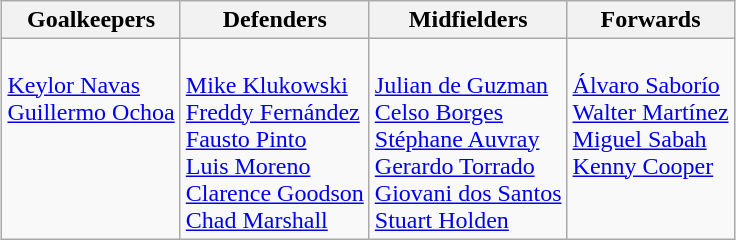<table class="wikitable" style="margin: 0 auto;">
<tr>
<th>Goalkeepers</th>
<th>Defenders</th>
<th>Midfielders</th>
<th>Forwards</th>
</tr>
<tr>
<td align=left valign=top><br> <a href='#'>Keylor Navas</a><br> <a href='#'>Guillermo Ochoa</a></td>
<td align=left valign=top><br> <a href='#'>Mike Klukowski</a><br> <a href='#'>Freddy Fernández</a><br> <a href='#'>Fausto Pinto</a><br> <a href='#'>Luis Moreno</a><br> <a href='#'>Clarence Goodson</a><br> <a href='#'>Chad Marshall</a></td>
<td align=left valign=top><br> <a href='#'>Julian de Guzman</a><br> <a href='#'>Celso Borges</a><br> <a href='#'>Stéphane Auvray</a> <br> <a href='#'>Gerardo Torrado</a><br> <a href='#'>Giovani dos Santos</a><br> <a href='#'>Stuart Holden</a></td>
<td align=left valign=top><br> <a href='#'>Álvaro Saborío</a><br> <a href='#'>Walter Martínez</a><br> <a href='#'>Miguel Sabah</a><br> <a href='#'>Kenny Cooper</a></td>
</tr>
</table>
